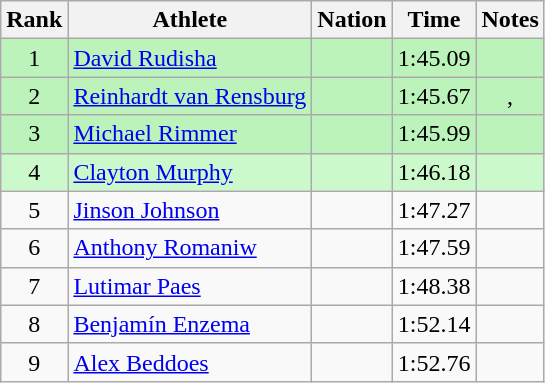<table class="wikitable sortable" style="text-align:center">
<tr>
<th>Rank</th>
<th>Athlete</th>
<th>Nation</th>
<th>Time</th>
<th>Notes</th>
</tr>
<tr bgcolor=bbf3bb>
<td>1</td>
<td align=left><a href='#'>David Rudisha</a></td>
<td align=left></td>
<td>1:45.09</td>
<td></td>
</tr>
<tr bgcolor=bbf3bb>
<td>2</td>
<td align=left><a href='#'>Reinhardt van Rensburg</a></td>
<td align=left></td>
<td>1:45.67</td>
<td>, </td>
</tr>
<tr bgcolor=bbf3bb>
<td>3</td>
<td align=left><a href='#'>Michael Rimmer</a></td>
<td align=left></td>
<td>1:45.99</td>
<td></td>
</tr>
<tr bgcolor=ccf9cc>
<td>4</td>
<td align=left><a href='#'>Clayton Murphy</a></td>
<td align=left></td>
<td>1:46.18</td>
<td></td>
</tr>
<tr>
<td>5</td>
<td align=left><a href='#'>Jinson Johnson</a></td>
<td align=left></td>
<td>1:47.27</td>
<td></td>
</tr>
<tr>
<td>6</td>
<td align=left><a href='#'>Anthony Romaniw</a></td>
<td align=left></td>
<td>1:47.59</td>
<td></td>
</tr>
<tr>
<td>7</td>
<td align=left><a href='#'>Lutimar Paes</a></td>
<td align=left></td>
<td>1:48.38</td>
<td></td>
</tr>
<tr>
<td>8</td>
<td align=left><a href='#'>Benjamín Enzema</a></td>
<td align=left></td>
<td>1:52.14</td>
<td></td>
</tr>
<tr>
<td>9</td>
<td align=left><a href='#'>Alex Beddoes</a></td>
<td align=left></td>
<td>1:52.76</td>
<td></td>
</tr>
</table>
